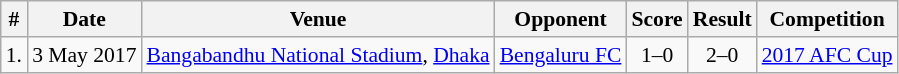<table class="wikitable" style="font-size:90%">
<tr>
<th>#</th>
<th>Date</th>
<th>Venue</th>
<th>Opponent</th>
<th>Score</th>
<th>Result</th>
<th>Competition</th>
</tr>
<tr>
<td>1.</td>
<td>3 May 2017</td>
<td><a href='#'>Bangabandhu National Stadium</a>, <a href='#'>Dhaka</a></td>
<td> <a href='#'>Bengaluru FC</a></td>
<td style="text-align:center;">1–0</td>
<td style="text-align:center;">2–0</td>
<td><a href='#'>2017 AFC Cup</a></td>
</tr>
</table>
